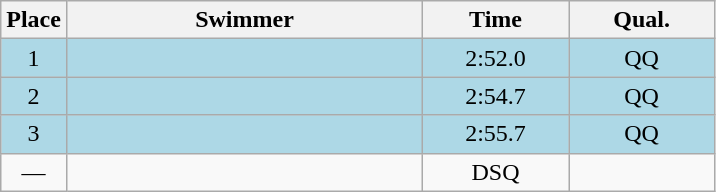<table class=wikitable style="text-align:center">
<tr>
<th>Place</th>
<th width=230>Swimmer</th>
<th width=90>Time</th>
<th width=90>Qual.</th>
</tr>
<tr bgcolor=lightblue>
<td>1</td>
<td align=left></td>
<td>2:52.0</td>
<td>QQ</td>
</tr>
<tr bgcolor=lightblue>
<td>2</td>
<td align=left></td>
<td>2:54.7</td>
<td>QQ</td>
</tr>
<tr bgcolor=lightblue>
<td>3</td>
<td align=left></td>
<td>2:55.7</td>
<td>QQ</td>
</tr>
<tr>
<td>—</td>
<td align=left></td>
<td>DSQ</td>
<td></td>
</tr>
</table>
